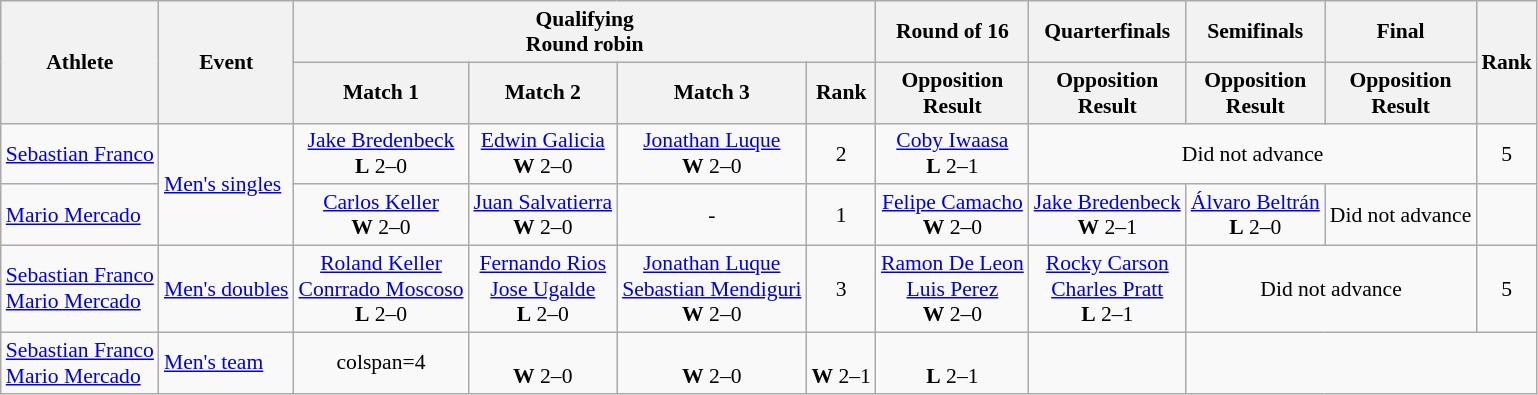<table class="wikitable" style="font-size:90%">
<tr>
<th rowspan="2">Athlete</th>
<th rowspan="2">Event</th>
<th colspan="4">Qualifying<br>Round robin</th>
<th>Round of 16</th>
<th>Quarterfinals</th>
<th>Semifinals</th>
<th>Final</th>
<th rowspan="2">Rank</th>
</tr>
<tr>
<th>Match 1</th>
<th>Match 2</th>
<th>Match 3</th>
<th>Rank</th>
<th>Opposition<br>Result</th>
<th>Opposition<br>Result</th>
<th>Opposition<br>Result</th>
<th>Opposition<br>Result</th>
</tr>
<tr align=center>
<td align=left><a href='#'>Sebastian Franco</a></td>
<td rowspan=2 align=left><a href='#'>Men's singles</a></td>
<td align=center> <a href='#'>Jake Bredenbeck</a><br><strong>L</strong> 2–0</td>
<td align=center> <a href='#'>Edwin Galicia</a><br><strong>W</strong> 2–0</td>
<td align=center> <a href='#'>Jonathan Luque</a><br><strong>W</strong> 2–0</td>
<td>2</td>
<td align=center> <a href='#'>Coby Iwaasa</a><br><strong>L</strong> 2–1</td>
<td colspan=3>Did not advance</td>
<td>5</td>
</tr>
<tr align=center>
<td align=left><a href='#'>Mario Mercado</a></td>
<td align=center> <a href='#'>Carlos Keller</a><br><strong>W</strong> 2–0</td>
<td align=center> <a href='#'>Juan Salvatierra</a><br><strong>W</strong> 2–0</td>
<td align=center>-</td>
<td>1</td>
<td align=center> <a href='#'>Felipe Camacho</a><br><strong>W</strong> 2–0</td>
<td align=center> <a href='#'>Jake Bredenbeck</a><br><strong>W</strong> 2–1</td>
<td align=center> <a href='#'>Álvaro Beltrán</a><br><strong>L</strong> 2–0</td>
<td colspan=1>Did not advance</td>
<td></td>
</tr>
<tr align=center>
<td align=left><a href='#'>Sebastian Franco</a><br><a href='#'>Mario Mercado</a></td>
<td align=left><a href='#'>Men's doubles</a></td>
<td align=center> <a href='#'>Roland Keller</a><br><a href='#'>Conrrado Moscoso</a><br><strong>L</strong> 2–0</td>
<td align=center> <a href='#'>Fernando Rios</a><br><a href='#'>Jose Ugalde</a><br><strong>L</strong> 2–0</td>
<td align=center> <a href='#'>Jonathan Luque</a><br><a href='#'>Sebastian Mendiguri</a><br><strong>W</strong> 2–0</td>
<td>3</td>
<td align=center> <a href='#'>Ramon De Leon</a><br><a href='#'>Luis Perez</a><br><strong>W</strong> 2–0</td>
<td align=center> <a href='#'>Rocky Carson</a><br><a href='#'>Charles Pratt</a><br><strong>L</strong> 2–1</td>
<td colspan=2>Did not advance</td>
<td>5</td>
</tr>
<tr align=center>
<td align=left><a href='#'>Sebastian Franco</a><br><a href='#'>Mario Mercado</a></td>
<td align=left><a href='#'>Men's team</a></td>
<td>colspan=4 </td>
<td align=center><br><strong>W</strong> 2–0</td>
<td align=center><br><strong>W</strong> 2–0</td>
<td align=center><br><strong>W</strong> 2–1</td>
<td align=center><br><strong>L</strong> 2–1</td>
<td></td>
</tr>
</table>
